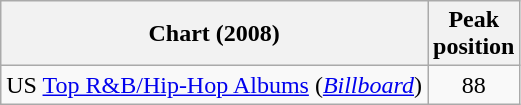<table class="wikitable">
<tr>
<th>Chart (2008)</th>
<th>Peak<br>position</th>
</tr>
<tr>
<td>US <a href='#'>Top R&B/Hip-Hop Albums</a> (<em><a href='#'>Billboard</a></em>)</td>
<td style="text-align:center;">88</td>
</tr>
</table>
